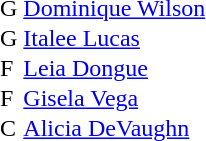<table border="0" cellpadding="0">
<tr>
<td>G</td>
<td></td>
<td><a href='#'>Dominique Wilson</a></td>
</tr>
<tr>
<td>G</td>
<td></td>
<td><a href='#'>Italee Lucas</a></td>
</tr>
<tr>
<td>F</td>
<td></td>
<td><a href='#'>Leia Dongue</a></td>
</tr>
<tr>
<td>F</td>
<td></td>
<td><a href='#'>Gisela Vega</a></td>
</tr>
<tr>
<td>C</td>
<td></td>
<td><a href='#'>Alicia DeVaughn</a></td>
</tr>
</table>
